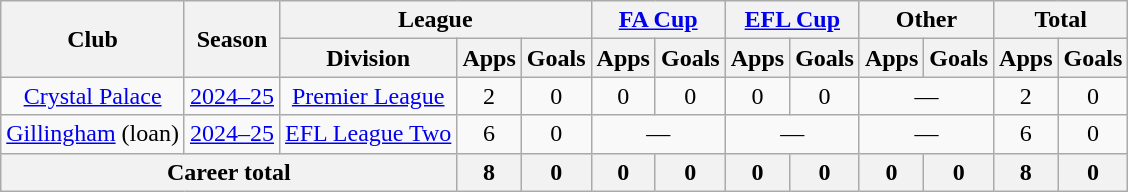<table class="wikitable" style="text-align: center;">
<tr>
<th rowspan="2">Club</th>
<th rowspan="2">Season</th>
<th colspan="3">League</th>
<th colspan="2"><a href='#'>FA Cup</a></th>
<th colspan="2"><a href='#'>EFL Cup</a></th>
<th colspan="2">Other</th>
<th colspan="2">Total</th>
</tr>
<tr>
<th>Division</th>
<th>Apps</th>
<th>Goals</th>
<th>Apps</th>
<th>Goals</th>
<th>Apps</th>
<th>Goals</th>
<th>Apps</th>
<th>Goals</th>
<th>Apps</th>
<th>Goals</th>
</tr>
<tr>
<td><a href='#'>Crystal Palace</a></td>
<td><a href='#'>2024–25</a></td>
<td><a href='#'>Premier League</a></td>
<td>2</td>
<td>0</td>
<td>0</td>
<td>0</td>
<td>0</td>
<td>0</td>
<td colspan="2">—</td>
<td>2</td>
<td>0</td>
</tr>
<tr>
<td><a href='#'>Gillingham</a> (loan)</td>
<td><a href='#'>2024–25</a></td>
<td><a href='#'>EFL League Two</a></td>
<td>6</td>
<td>0</td>
<td colspan="2">—</td>
<td colspan="2">—</td>
<td colspan="2">—</td>
<td>6</td>
<td>0</td>
</tr>
<tr>
<th colspan="3">Career total</th>
<th>8</th>
<th>0</th>
<th>0</th>
<th>0</th>
<th>0</th>
<th>0</th>
<th>0</th>
<th>0</th>
<th>8</th>
<th>0</th>
</tr>
</table>
